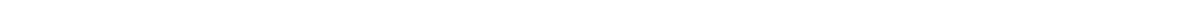<table style="width:1000px; text-align:center;">
<tr style="color:white;">
<td style="background:"></td>
<td style="background:"><strong>47.8%</strong></td>
<td style="background:">13.4%</td>
<td style="background:">34.8%</td>
<td style="background:">3.0%</td>
</tr>
<tr>
<td></td>
<td></td>
<td></td>
<td></td>
<td></td>
</tr>
</table>
